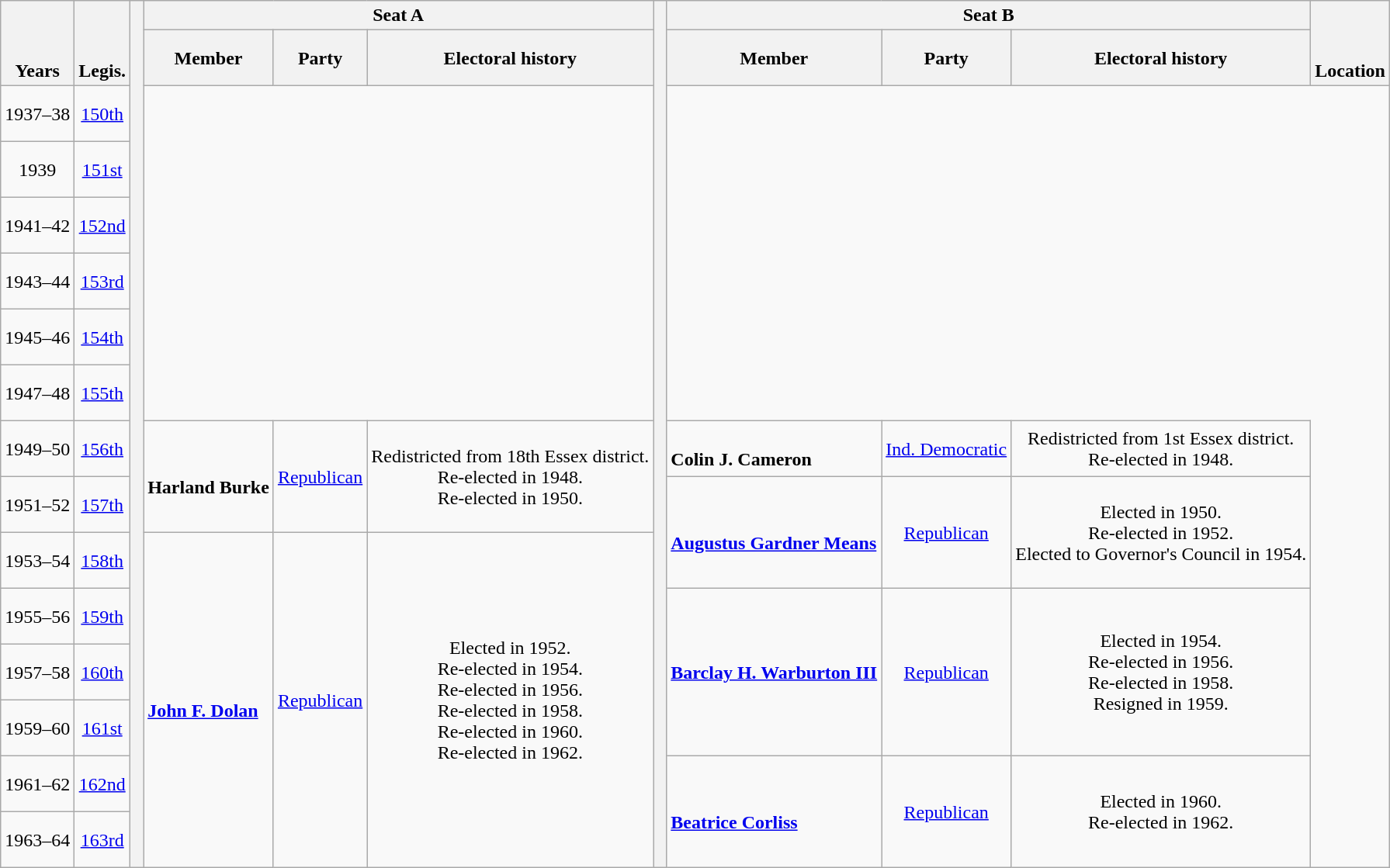<table class=wikitable style="text-align:center">
<tr valign=bottom>
<th rowspan=2>Years</th>
<th rowspan=2>Legis.</th>
<th rowspan=20> </th>
<th colspan=3>Seat A</th>
<th rowspan=20> </th>
<th colspan=3>Seat B</th>
<th rowspan=2>Location</th>
</tr>
<tr style="height:3em">
<th>Member</th>
<th>Party</th>
<th>Electoral history</th>
<th>Member</th>
<th>Party</th>
<th>Electoral history</th>
</tr>
<tr style="height:3em">
<td>1937–38</td>
<td nowrap><a href='#'>150th</a></td>
</tr>
<tr style="height:3em">
<td>1939</td>
<td nowrap><a href='#'>151st</a></td>
</tr>
<tr style="height:3em">
<td>1941–42</td>
<td nowrap><a href='#'>152nd</a></td>
</tr>
<tr style="height:3em">
<td>1943–44</td>
<td nowrap><a href='#'>153rd</a></td>
</tr>
<tr style="height:3em">
<td>1945–46</td>
<td nowrap><a href='#'>154th</a></td>
</tr>
<tr style="height:3em">
<td>1947–48</td>
<td nowrap><a href='#'>155th</a></td>
</tr>
<tr style="height:3em">
<td>1949–50</td>
<td nowrap><a href='#'>156th</a></td>
<td rowspan=2 align=left><br><strong>Harland Burke</strong></td>
<td rowspan=2 ><a href='#'>Republican</a></td>
<td rowspan=2>Redistricted from 18th Essex district.<br>Re-elected in 1948.<br>Re-elected in 1950.</td>
<td align=left><br><strong>Colin J. Cameron</strong></td>
<td><a href='#'>Ind. Democratic</a></td>
<td>Redistricted from 1st Essex district.<br>Re-elected in 1948.</td>
</tr>
<tr style="height:3em">
<td>1951–52</td>
<td nowrap><a href='#'>157th</a></td>
<td rowspan=2 align=left><br><strong><a href='#'>Augustus Gardner Means</a></strong></td>
<td rowspan=2 ><a href='#'>Republican</a></td>
<td rowspan=2>Elected in 1950.<br>Re-elected in 1952.<br>Elected to Governor's Council in 1954.</td>
</tr>
<tr style="height:3em">
<td>1953–54</td>
<td nowrap><a href='#'>158th</a></td>
<td rowspan=6 align=left><br><strong><a href='#'>John F. Dolan</a></strong></td>
<td rowspan=6 ><a href='#'>Republican</a></td>
<td rowspan=6>Elected in 1952.<br>Re-elected in 1954.<br>Re-elected in 1956.<br>Re-elected in 1958.<br>Re-elected in 1960.<br>Re-elected in 1962.</td>
</tr>
<tr style="height:3em">
<td>1955–56</td>
<td nowrap><a href='#'>159th</a></td>
<td rowspan=3 align=left><strong><a href='#'>Barclay H. Warburton III</a></strong></td>
<td rowspan=3 ><a href='#'>Republican</a></td>
<td rowspan=3>Elected in 1954.<br>Re-elected in 1956.<br>Re-elected in 1958.<br>Resigned in 1959.</td>
</tr>
<tr style="height:3em">
<td>1957–58</td>
<td nowrap><a href='#'>160th</a></td>
</tr>
<tr style="height:3em">
<td>1959–60</td>
<td nowrap><a href='#'>161st</a></td>
</tr>
<tr style="height:3em">
<td>1961–62</td>
<td nowrap><a href='#'>162nd</a></td>
<td rowspan=2 align=left><br><strong><a href='#'>Beatrice Corliss</a></strong></td>
<td rowspan=2 ><a href='#'>Republican</a></td>
<td rowspan=2>Elected in 1960.<br>Re-elected in 1962.</td>
</tr>
<tr style="height:3em">
<td>1963–64</td>
<td nowrap><a href='#'>163rd</a></td>
</tr>
</table>
